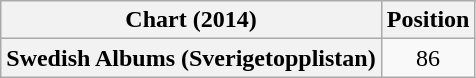<table class="wikitable plainrowheaders" style="text-align:center;">
<tr>
<th scope="col">Chart (2014)</th>
<th scope="col">Position</th>
</tr>
<tr>
<th scope="row">Swedish Albums (Sverigetopplistan)</th>
<td align="center">86</td>
</tr>
</table>
